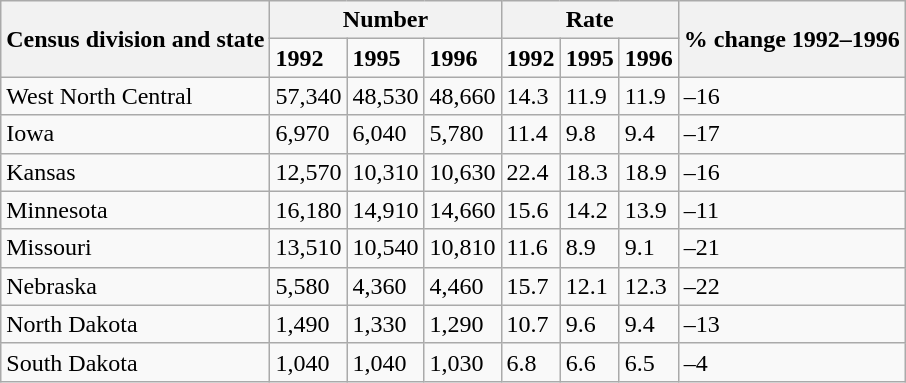<table class="wikitable">
<tr>
<th rowspan="2">Census division and state</th>
<th colspan="3">Number</th>
<th colspan="3">Rate</th>
<th rowspan="2">% change 1992–1996</th>
</tr>
<tr>
<td><strong>1992</strong></td>
<td><strong>1995</strong></td>
<td><strong>1996</strong></td>
<td><strong>1992</strong></td>
<td><strong>1995</strong></td>
<td><strong>1996</strong></td>
</tr>
<tr>
<td>West North Central</td>
<td>57,340</td>
<td>48,530</td>
<td>48,660</td>
<td>14.3</td>
<td>11.9</td>
<td>11.9</td>
<td>–16</td>
</tr>
<tr>
<td>Iowa</td>
<td>6,970</td>
<td>6,040</td>
<td>5,780</td>
<td>11.4</td>
<td>9.8</td>
<td>9.4</td>
<td>–17</td>
</tr>
<tr>
<td>Kansas</td>
<td>12,570</td>
<td>10,310</td>
<td>10,630</td>
<td>22.4</td>
<td>18.3</td>
<td>18.9</td>
<td>–16</td>
</tr>
<tr>
<td>Minnesota</td>
<td>16,180</td>
<td>14,910</td>
<td>14,660</td>
<td>15.6</td>
<td>14.2</td>
<td>13.9</td>
<td>–11</td>
</tr>
<tr>
<td>Missouri</td>
<td>13,510</td>
<td>10,540</td>
<td>10,810</td>
<td>11.6</td>
<td>8.9</td>
<td>9.1</td>
<td>–21</td>
</tr>
<tr>
<td>Nebraska</td>
<td>5,580</td>
<td>4,360</td>
<td>4,460</td>
<td>15.7</td>
<td>12.1</td>
<td>12.3</td>
<td>–22</td>
</tr>
<tr>
<td>North Dakota</td>
<td>1,490</td>
<td>1,330</td>
<td>1,290</td>
<td>10.7</td>
<td>9.6</td>
<td>9.4</td>
<td>–13</td>
</tr>
<tr>
<td>South Dakota</td>
<td>1,040</td>
<td>1,040</td>
<td>1,030</td>
<td>6.8</td>
<td>6.6</td>
<td>6.5</td>
<td>–4</td>
</tr>
</table>
